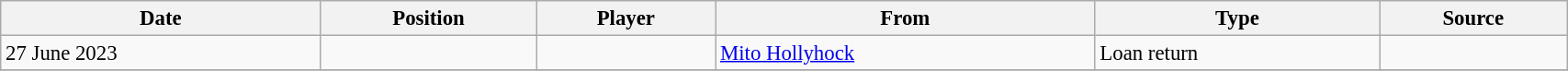<table class="wikitable sortable" style="width:90%; text-align:center; font-size:95%; text-align:left;">
<tr>
<th>Date</th>
<th>Position</th>
<th>Player</th>
<th>From</th>
<th>Type</th>
<th>Source</th>
</tr>
<tr>
<td>27 June 2023</td>
<td></td>
<td></td>
<td> <a href='#'>Mito Hollyhock</a></td>
<td>Loan return</td>
<td></td>
</tr>
<tr>
</tr>
</table>
